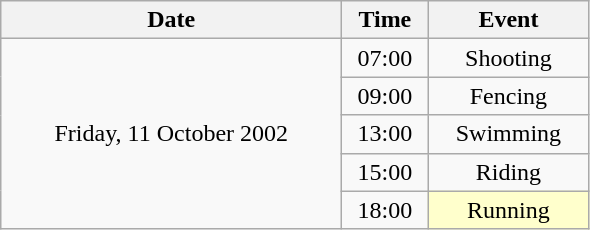<table class = "wikitable" style="text-align:center;">
<tr>
<th width=220>Date</th>
<th width=50>Time</th>
<th width=100>Event</th>
</tr>
<tr>
<td rowspan=5>Friday, 11 October 2002</td>
<td>07:00</td>
<td>Shooting</td>
</tr>
<tr>
<td>09:00</td>
<td>Fencing</td>
</tr>
<tr>
<td>13:00</td>
<td>Swimming</td>
</tr>
<tr>
<td>15:00</td>
<td>Riding</td>
</tr>
<tr>
<td>18:00</td>
<td bgcolor=ffffcc>Running</td>
</tr>
</table>
